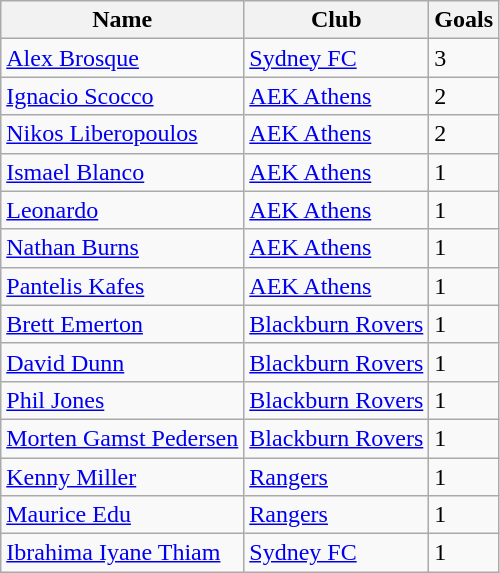<table class="wikitable">
<tr>
<th>Name</th>
<th>Club</th>
<th>Goals</th>
</tr>
<tr>
<td> <a href='#'>Alex Brosque</a></td>
<td><a href='#'>Sydney FC</a></td>
<td>3</td>
</tr>
<tr>
<td> <a href='#'>Ignacio Scocco</a></td>
<td><a href='#'>AEK Athens</a></td>
<td>2</td>
</tr>
<tr>
<td> <a href='#'>Nikos Liberopoulos</a></td>
<td><a href='#'>AEK Athens</a></td>
<td>2</td>
</tr>
<tr>
<td> <a href='#'>Ismael Blanco</a></td>
<td><a href='#'>AEK Athens</a></td>
<td>1</td>
</tr>
<tr>
<td> <a href='#'>Leonardo</a></td>
<td><a href='#'>AEK Athens</a></td>
<td>1</td>
</tr>
<tr>
<td> <a href='#'>Nathan Burns</a></td>
<td><a href='#'>AEK Athens</a></td>
<td>1</td>
</tr>
<tr>
<td> <a href='#'>Pantelis Kafes</a></td>
<td><a href='#'>AEK Athens</a></td>
<td>1</td>
</tr>
<tr>
<td> <a href='#'>Brett Emerton</a></td>
<td><a href='#'>Blackburn Rovers</a></td>
<td>1</td>
</tr>
<tr>
<td> <a href='#'>David Dunn</a></td>
<td><a href='#'>Blackburn Rovers</a></td>
<td>1</td>
</tr>
<tr>
<td> <a href='#'>Phil Jones</a></td>
<td><a href='#'>Blackburn Rovers</a></td>
<td>1</td>
</tr>
<tr>
<td> <a href='#'>Morten Gamst Pedersen</a></td>
<td><a href='#'>Blackburn Rovers</a></td>
<td>1</td>
</tr>
<tr>
<td> <a href='#'>Kenny Miller</a></td>
<td><a href='#'>Rangers</a></td>
<td>1</td>
</tr>
<tr>
<td> <a href='#'>Maurice Edu</a></td>
<td><a href='#'>Rangers</a></td>
<td>1</td>
</tr>
<tr>
<td> <a href='#'>Ibrahima Iyane Thiam</a></td>
<td><a href='#'>Sydney FC</a></td>
<td>1</td>
</tr>
</table>
